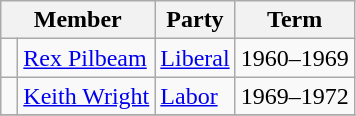<table class="wikitable">
<tr>
<th colspan="2">Member</th>
<th>Party</th>
<th>Term</th>
</tr>
<tr>
<td> </td>
<td><a href='#'>Rex Pilbeam</a></td>
<td><a href='#'>Liberal</a></td>
<td>1960–1969</td>
</tr>
<tr>
<td> </td>
<td><a href='#'>Keith Wright</a></td>
<td><a href='#'>Labor</a></td>
<td>1969–1972</td>
</tr>
<tr>
</tr>
</table>
